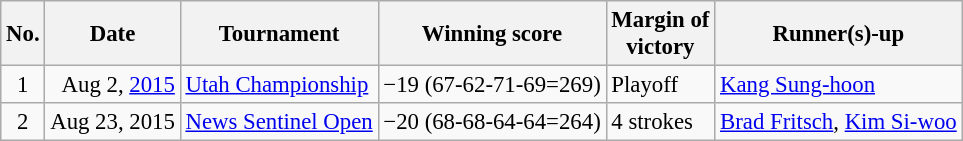<table class="wikitable" style="font-size:95%;">
<tr>
<th>No.</th>
<th>Date</th>
<th>Tournament</th>
<th>Winning score</th>
<th>Margin of<br>victory</th>
<th>Runner(s)-up</th>
</tr>
<tr>
<td align=center>1</td>
<td align=right>Aug 2, <a href='#'>2015</a></td>
<td><a href='#'>Utah Championship</a></td>
<td>−19 (67-62-71-69=269)</td>
<td>Playoff</td>
<td> <a href='#'>Kang Sung-hoon</a></td>
</tr>
<tr>
<td align=center>2</td>
<td align=right>Aug 23, 2015</td>
<td><a href='#'>News Sentinel Open</a></td>
<td>−20 (68-68-64-64=264)</td>
<td>4 strokes</td>
<td> <a href='#'>Brad Fritsch</a>,  <a href='#'>Kim Si-woo</a></td>
</tr>
</table>
